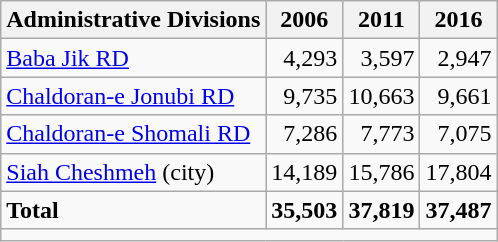<table class="wikitable">
<tr>
<th>Administrative Divisions</th>
<th>2006</th>
<th>2011</th>
<th>2016</th>
</tr>
<tr>
<td><a href='#'>Baba Jik RD</a></td>
<td style="text-align: right;">4,293</td>
<td style="text-align: right;">3,597</td>
<td style="text-align: right;">2,947</td>
</tr>
<tr>
<td><a href='#'>Chaldoran-e Jonubi RD</a></td>
<td style="text-align: right;">9,735</td>
<td style="text-align: right;">10,663</td>
<td style="text-align: right;">9,661</td>
</tr>
<tr>
<td><a href='#'>Chaldoran-e Shomali RD</a></td>
<td style="text-align: right;">7,286</td>
<td style="text-align: right;">7,773</td>
<td style="text-align: right;">7,075</td>
</tr>
<tr>
<td><a href='#'>Siah Cheshmeh</a> (city)</td>
<td style="text-align: right;">14,189</td>
<td style="text-align: right;">15,786</td>
<td style="text-align: right;">17,804</td>
</tr>
<tr>
<td><strong>Total</strong></td>
<td style="text-align: right;"><strong>35,503</strong></td>
<td style="text-align: right;"><strong>37,819</strong></td>
<td style="text-align: right;"><strong>37,487</strong></td>
</tr>
<tr>
<td colspan=4></td>
</tr>
</table>
